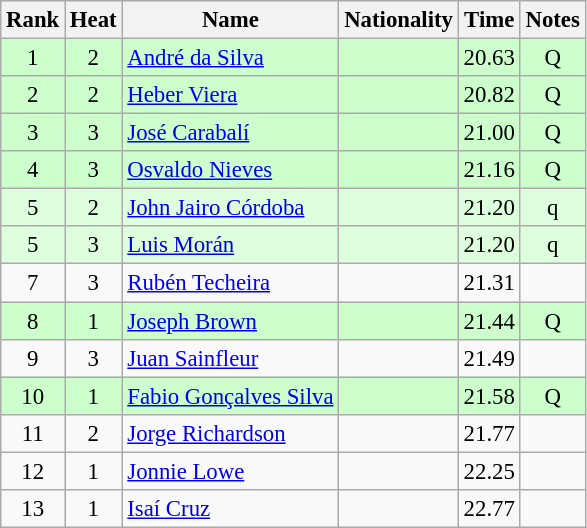<table class="wikitable sortable" style="text-align:center;font-size:95%">
<tr>
<th>Rank</th>
<th>Heat</th>
<th>Name</th>
<th>Nationality</th>
<th>Time</th>
<th>Notes</th>
</tr>
<tr bgcolor=ccffcc>
<td>1</td>
<td>2</td>
<td align=left><a href='#'>André da Silva</a></td>
<td align=left></td>
<td>20.63</td>
<td>Q</td>
</tr>
<tr bgcolor=ccffcc>
<td>2</td>
<td>2</td>
<td align=left><a href='#'>Heber Viera</a></td>
<td align=left></td>
<td>20.82</td>
<td>Q</td>
</tr>
<tr bgcolor=ccffcc>
<td>3</td>
<td>3</td>
<td align=left><a href='#'>José Carabalí</a></td>
<td align=left></td>
<td>21.00</td>
<td>Q</td>
</tr>
<tr bgcolor=ccffcc>
<td>4</td>
<td>3</td>
<td align=left><a href='#'>Osvaldo Nieves</a></td>
<td align=left></td>
<td>21.16</td>
<td>Q</td>
</tr>
<tr bgcolor=ddffdd>
<td>5</td>
<td>2</td>
<td align=left><a href='#'>John Jairo Córdoba</a></td>
<td align=left></td>
<td>21.20</td>
<td>q</td>
</tr>
<tr bgcolor=ddffdd>
<td>5</td>
<td>3</td>
<td align=left><a href='#'>Luis Morán</a></td>
<td align=left></td>
<td>21.20</td>
<td>q</td>
</tr>
<tr>
<td>7</td>
<td>3</td>
<td align=left><a href='#'>Rubén Techeira</a></td>
<td align=left></td>
<td>21.31</td>
<td></td>
</tr>
<tr bgcolor=ccffcc>
<td>8</td>
<td>1</td>
<td align=left><a href='#'>Joseph Brown</a></td>
<td align=left></td>
<td>21.44</td>
<td>Q</td>
</tr>
<tr>
<td>9</td>
<td>3</td>
<td align=left><a href='#'>Juan Sainfleur</a></td>
<td align=left></td>
<td>21.49</td>
<td></td>
</tr>
<tr bgcolor=ccffcc>
<td>10</td>
<td>1</td>
<td align=left><a href='#'>Fabio Gonçalves Silva</a></td>
<td align=left></td>
<td>21.58</td>
<td>Q</td>
</tr>
<tr>
<td>11</td>
<td>2</td>
<td align=left><a href='#'>Jorge Richardson</a></td>
<td align=left></td>
<td>21.77</td>
<td></td>
</tr>
<tr>
<td>12</td>
<td>1</td>
<td align=left><a href='#'>Jonnie Lowe</a></td>
<td align=left></td>
<td>22.25</td>
<td></td>
</tr>
<tr>
<td>13</td>
<td>1</td>
<td align=left><a href='#'>Isaí Cruz</a></td>
<td align=left></td>
<td>22.77</td>
<td></td>
</tr>
</table>
